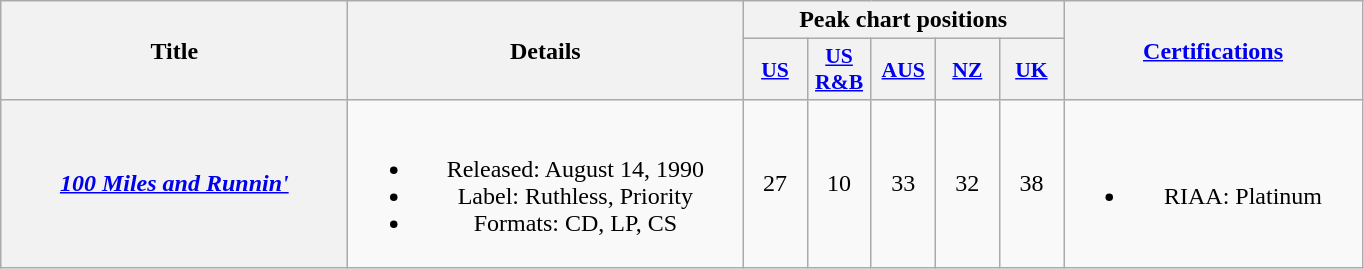<table class="wikitable plainrowheaders" style="text-align:center;">
<tr>
<th scope="col" rowspan="2" style="width:14em;">Title</th>
<th scope="col" rowspan="2" style="width:16em;">Details</th>
<th scope="col" colspan="5">Peak chart positions</th>
<th scope="col" rowspan="2" style="width:12em;"><a href='#'>Certifications</a></th>
</tr>
<tr>
<th scope="col" style="width:2.5em;font-size:90%;"><a href='#'>US</a><br></th>
<th scope="col" style="width:2.5em;font-size:90%;"><a href='#'>US<br>R&B</a><br></th>
<th scope="col" style="width:2.5em;font-size:90%;"><a href='#'>AUS</a><br></th>
<th scope="col" style="width:2.5em;font-size:90%;"><a href='#'>NZ</a><br></th>
<th scope="col" style="width:2.5em;font-size:90%;"><a href='#'>UK</a><br></th>
</tr>
<tr>
<th scope="row"><em><a href='#'>100 Miles and Runnin'</a></em></th>
<td><br><ul><li>Released: August 14, 1990</li><li>Label: Ruthless, Priority</li><li>Formats: CD, LP, CS</li></ul></td>
<td>27</td>
<td>10</td>
<td>33</td>
<td>32</td>
<td>38</td>
<td><br><ul><li>RIAA: Platinum</li></ul></td>
</tr>
</table>
